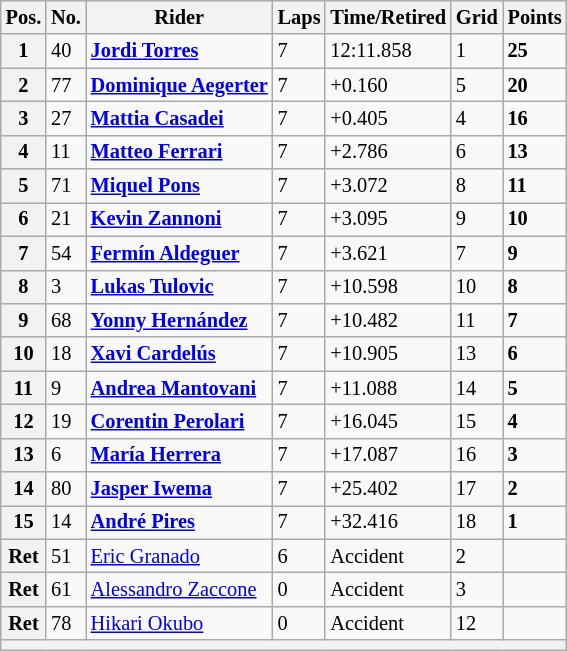<table class="wikitable" style="font-size: 85%;">
<tr>
<th>Pos.</th>
<th>No.</th>
<th>Rider</th>
<th>Laps</th>
<th>Time/Retired</th>
<th>Grid</th>
<th>Points</th>
</tr>
<tr>
<th>1</th>
<td>40</td>
<td> <strong><a href='#'>Jordi Torres</a></strong></td>
<td>7</td>
<td>12:11.858</td>
<td>1</td>
<td><strong>25</strong></td>
</tr>
<tr>
<th>2</th>
<td>77</td>
<td> <strong><a href='#'>Dominique Aegerter</a></strong></td>
<td>7</td>
<td>+0.160</td>
<td>5</td>
<td><strong>20</strong></td>
</tr>
<tr>
<th>3</th>
<td>27</td>
<td> <strong><a href='#'>Mattia Casadei</a></strong></td>
<td>7</td>
<td>+0.405</td>
<td>4</td>
<td><strong>16</strong></td>
</tr>
<tr>
<th>4</th>
<td>11</td>
<td> <strong><a href='#'>Matteo Ferrari</a></strong></td>
<td>7</td>
<td>+2.786</td>
<td>6</td>
<td><strong>13</strong></td>
</tr>
<tr>
<th>5</th>
<td>71</td>
<td> <strong><a href='#'>Miquel Pons</a></strong></td>
<td>7</td>
<td>+3.072</td>
<td>8</td>
<td><strong>11</strong></td>
</tr>
<tr>
<th>6</th>
<td>21</td>
<td> <strong><a href='#'>Kevin Zannoni</a></strong></td>
<td>7</td>
<td>+3.095</td>
<td>9</td>
<td><strong>10</strong></td>
</tr>
<tr>
<th>7</th>
<td>54</td>
<td> <strong><a href='#'>Fermín Aldeguer</a></strong></td>
<td>7</td>
<td>+3.621</td>
<td>7</td>
<td><strong>9</strong></td>
</tr>
<tr>
<th>8</th>
<td>3</td>
<td> <strong><a href='#'>Lukas Tulovic</a></strong></td>
<td>7</td>
<td>+10.598</td>
<td>10</td>
<td><strong>8</strong></td>
</tr>
<tr>
<th>9</th>
<td>68</td>
<td> <strong><a href='#'>Yonny Hernández</a></strong></td>
<td>7</td>
<td>+10.482</td>
<td>11</td>
<td><strong>7</strong></td>
</tr>
<tr>
<th>10</th>
<td>18</td>
<td> <strong><a href='#'>Xavi Cardelús</a></strong></td>
<td>7</td>
<td>+10.905</td>
<td>13</td>
<td><strong>6</strong></td>
</tr>
<tr>
<th>11</th>
<td>9</td>
<td> <strong><a href='#'>Andrea Mantovani</a></strong></td>
<td>7</td>
<td>+11.088</td>
<td>14</td>
<td><strong>5</strong></td>
</tr>
<tr>
<th>12</th>
<td>19</td>
<td> <strong><a href='#'>Corentin Perolari</a></strong></td>
<td>7</td>
<td>+16.045</td>
<td>15</td>
<td><strong>4</strong></td>
</tr>
<tr>
<th>13</th>
<td>6</td>
<td> <strong><a href='#'>María Herrera</a></strong></td>
<td>7</td>
<td>+17.087</td>
<td>16</td>
<td><strong>3</strong></td>
</tr>
<tr>
<th>14</th>
<td>80</td>
<td> <strong><a href='#'>Jasper Iwema</a></strong></td>
<td>7</td>
<td>+25.402</td>
<td>17</td>
<td><strong>2</strong></td>
</tr>
<tr>
<th>15</th>
<td>14</td>
<td> <strong><a href='#'>André Pires</a></strong></td>
<td>7</td>
<td>+32.416</td>
<td>18</td>
<td><strong>1</strong></td>
</tr>
<tr>
<th>Ret</th>
<td>51</td>
<td> <a href='#'>Eric Granado</a></td>
<td>6</td>
<td>Accident</td>
<td>2</td>
<td></td>
</tr>
<tr>
<th>Ret</th>
<td>61</td>
<td> <a href='#'>Alessandro Zaccone</a></td>
<td>0</td>
<td>Accident</td>
<td>3</td>
<td></td>
</tr>
<tr>
<th>Ret</th>
<td>78</td>
<td> <a href='#'>Hikari Okubo</a></td>
<td>0</td>
<td>Accident</td>
<td>12</td>
<td></td>
</tr>
<tr>
<th colspan=7></th>
</tr>
</table>
